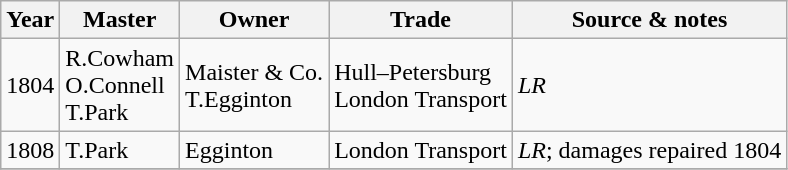<table class=" wikitable">
<tr>
<th>Year</th>
<th>Master</th>
<th>Owner</th>
<th>Trade</th>
<th>Source & notes</th>
</tr>
<tr>
<td>1804</td>
<td>R.Cowham<br>O.Connell<br>T.Park</td>
<td>Maister & Co.<br>T.Egginton</td>
<td>Hull–Petersburg<br>London Transport</td>
<td><em>LR</em></td>
</tr>
<tr>
<td>1808</td>
<td>T.Park</td>
<td>Egginton</td>
<td>London Transport</td>
<td><em>LR</em>; damages repaired 1804</td>
</tr>
<tr>
</tr>
</table>
